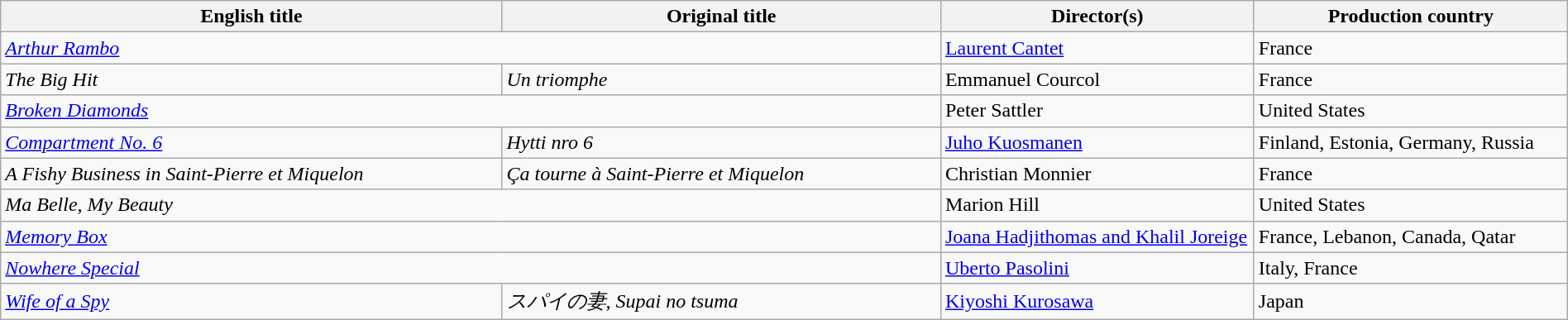<table class="wikitable" width=100%>
<tr>
<th scope="col" width="32%">English title</th>
<th scope="col" width="28%">Original title</th>
<th scope="col" width="20%">Director(s)</th>
<th scope="col" width="20%">Production country</th>
</tr>
<tr>
<td colspan=2><em><a href='#'>Arthur Rambo</a></em></td>
<td><a href='#'>Laurent Cantet</a></td>
<td>France</td>
</tr>
<tr>
<td><em>The Big Hit</em></td>
<td><em>Un triomphe</em></td>
<td>Emmanuel Courcol</td>
<td>France</td>
</tr>
<tr>
<td colspan=2><em><a href='#'>Broken Diamonds</a></em></td>
<td>Peter Sattler</td>
<td>United States</td>
</tr>
<tr>
<td><em><a href='#'>Compartment No. 6</a></em></td>
<td><em>Hytti nro 6</em></td>
<td><a href='#'>Juho Kuosmanen</a></td>
<td>Finland, Estonia, Germany, Russia</td>
</tr>
<tr>
<td><em>A Fishy Business in Saint-Pierre et Miquelon</em></td>
<td><em>Ça tourne à Saint-Pierre et Miquelon</em></td>
<td>Christian Monnier</td>
<td>France</td>
</tr>
<tr>
<td colspan=2><em>Ma Belle, My Beauty</em></td>
<td>Marion Hill</td>
<td>United States</td>
</tr>
<tr>
<td colspan=2><em><a href='#'>Memory Box</a></em></td>
<td><a href='#'>Joana Hadjithomas and Khalil Joreige</a></td>
<td>France, Lebanon, Canada, Qatar</td>
</tr>
<tr>
<td colspan=2><em><a href='#'>Nowhere Special</a></em></td>
<td><a href='#'>Uberto Pasolini</a></td>
<td>Italy, France</td>
</tr>
<tr>
<td><em><a href='#'>Wife of a Spy</a></em></td>
<td><em>スパイの妻, Supai no tsuma</em></td>
<td><a href='#'>Kiyoshi Kurosawa</a></td>
<td>Japan</td>
</tr>
</table>
